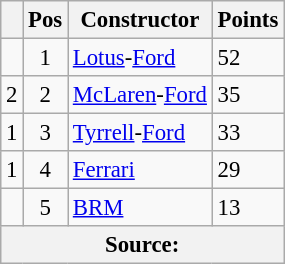<table class="wikitable" style="font-size: 95%;">
<tr>
<th></th>
<th>Pos</th>
<th>Constructor</th>
<th>Points</th>
</tr>
<tr>
<td align="left"></td>
<td align="center">1</td>
<td> <a href='#'>Lotus</a>-<a href='#'>Ford</a></td>
<td align="left">52</td>
</tr>
<tr>
<td align="left"> 2</td>
<td align="center">2</td>
<td> <a href='#'>McLaren</a>-<a href='#'>Ford</a></td>
<td align="left">35</td>
</tr>
<tr>
<td align="left"> 1</td>
<td align="center">3</td>
<td> <a href='#'>Tyrrell</a>-<a href='#'>Ford</a></td>
<td align="left">33</td>
</tr>
<tr>
<td align="left"> 1</td>
<td align="center">4</td>
<td> <a href='#'>Ferrari</a></td>
<td align="left">29</td>
</tr>
<tr>
<td align="left"></td>
<td align="center">5</td>
<td> <a href='#'>BRM</a></td>
<td align="left">13</td>
</tr>
<tr>
<th colspan=4>Source: </th>
</tr>
</table>
